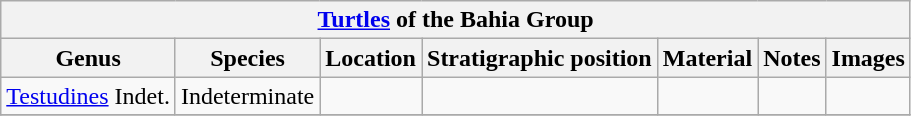<table class="wikitable" align="center">
<tr>
<th colspan="7" align="center"><a href='#'>Turtles</a> of the Bahia Group</th>
</tr>
<tr>
<th>Genus</th>
<th>Species</th>
<th>Location</th>
<th>Stratigraphic position</th>
<th>Material</th>
<th>Notes</th>
<th>Images</th>
</tr>
<tr>
<td><a href='#'>Testudines</a> Indet.</td>
<td>Indeterminate</td>
<td></td>
<td></td>
<td></td>
<td></td>
<td></td>
</tr>
<tr>
</tr>
</table>
